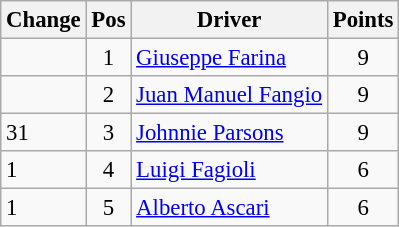<table class="wikitable" style="font-size: 95%;">
<tr>
<th>Change</th>
<th>Pos</th>
<th>Driver</th>
<th>Points</th>
</tr>
<tr>
<td align=left></td>
<td align=center>1</td>
<td> <a href='#'>Giuseppe Farina</a></td>
<td align=center>9</td>
</tr>
<tr>
<td align=left></td>
<td align=center>2</td>
<td> <a href='#'>Juan Manuel Fangio</a></td>
<td align=center>9</td>
</tr>
<tr>
<td align=left> 31</td>
<td align=center>3</td>
<td> <a href='#'>Johnnie Parsons</a></td>
<td align=center>9</td>
</tr>
<tr>
<td align=left> 1</td>
<td align=center>4</td>
<td> <a href='#'>Luigi Fagioli</a></td>
<td align=center>6</td>
</tr>
<tr>
<td align=left> 1</td>
<td align=center>5</td>
<td> <a href='#'>Alberto Ascari</a></td>
<td align=center>6</td>
</tr>
</table>
